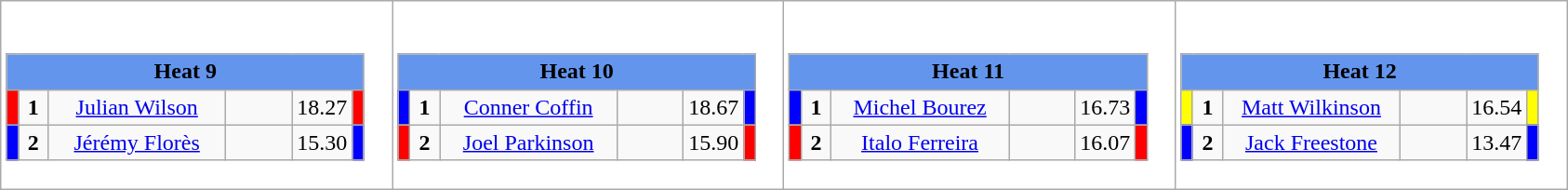<table class="wikitable" style="background:#fff;">
<tr>
<td style="margin: 1em auto;"><div><br><table class="wikitable">
<tr>
<td colspan="6"  style="text-align:center; background:#6495ed;"><strong>Heat 9</strong></td>
</tr>
<tr>
<td style="width:01px; background: #f00;"></td>
<td style="width:14px; text-align:center;"><strong>1</strong></td>
<td style="width:120px; text-align:center;"><a href='#'>Julian Wilson</a></td>
<td style="width:40px; text-align:center;"></td>
<td style="width:20px; text-align:center;">18.27</td>
<td style="width:01px; background: #f00;"></td>
</tr>
<tr>
<td style="width:01px; background: #00f;"></td>
<td style="width:14px; text-align:center;"><strong>2</strong></td>
<td style="width:120px; text-align:center;"><a href='#'>Jérémy Florès</a></td>
<td style="width:40px; text-align:center;"></td>
<td style="width:20px; text-align:center;">15.30</td>
<td style="width:01px; background: #00f;"></td>
</tr>
</table>
</div></td>
<td style="margin: 1em auto;"><div><br><table class="wikitable">
<tr>
<td colspan="6"  style="text-align:center; background:#6495ed;"><strong>Heat 10</strong></td>
</tr>
<tr>
<td style="width:01px; background: #00f;"></td>
<td style="width:14px; text-align:center;"><strong>1</strong></td>
<td style="width:120px; text-align:center;"><a href='#'>Conner Coffin</a></td>
<td style="width:40px; text-align:center;"></td>
<td style="width:20px; text-align:center;">18.67</td>
<td style="width:01px; background: #00f;"></td>
</tr>
<tr>
<td style="width:01px; background: #f00;"></td>
<td style="width:14px; text-align:center;"><strong>2</strong></td>
<td style="width:120px; text-align:center;"><a href='#'>Joel Parkinson</a></td>
<td style="width:40px; text-align:center;"></td>
<td style="width:20px; text-align:center;">15.90</td>
<td style="width:01px; background: #f00;"></td>
</tr>
</table>
</div></td>
<td style="margin: 1em auto;"><div><br><table class="wikitable">
<tr>
<td colspan="6"  style="text-align:center; background:#6495ed;"><strong>Heat 11</strong></td>
</tr>
<tr>
<td style="width:01px; background: #00f;"></td>
<td style="width:14px; text-align:center;"><strong>1</strong></td>
<td style="width:120px; text-align:center;"><a href='#'>Michel Bourez</a></td>
<td style="width:40px; text-align:center;"></td>
<td style="width:20px; text-align:center;">16.73</td>
<td style="width:01px; background: #00f;"></td>
</tr>
<tr>
<td style="width:01px; background: #f00;"></td>
<td style="width:14px; text-align:center;"><strong>2</strong></td>
<td style="width:120px; text-align:center;"><a href='#'>Italo Ferreira</a></td>
<td style="width:40px; text-align:center;"></td>
<td style="width:20px; text-align:center;">16.07</td>
<td style="width:01px; background: #f00;"></td>
</tr>
</table>
</div></td>
<td style="margin: 1em auto;"><div><br><table class="wikitable">
<tr>
<td colspan="6"  style="text-align:center; background:#6495ed;"><strong>Heat 12</strong></td>
</tr>
<tr>
<td style="width:01px; background: #ff0;"></td>
<td style="width:14px; text-align:center;"><strong>1</strong></td>
<td style="width:120px; text-align:center;"><a href='#'>Matt Wilkinson</a></td>
<td style="width:40px; text-align:center;"></td>
<td style="width:20px; text-align:center;">16.54</td>
<td style="width:01px; background: #ff0;"></td>
</tr>
<tr>
<td style="width:01px; background: #00f;"></td>
<td style="width:14px; text-align:center;"><strong>2</strong></td>
<td style="width:120px; text-align:center;"><a href='#'>Jack Freestone</a></td>
<td style="width:40px; text-align:center;"></td>
<td style="width:20px; text-align:center;">13.47</td>
<td style="width:01px; background: #00f;"></td>
</tr>
</table>
</div></td>
</tr>
</table>
